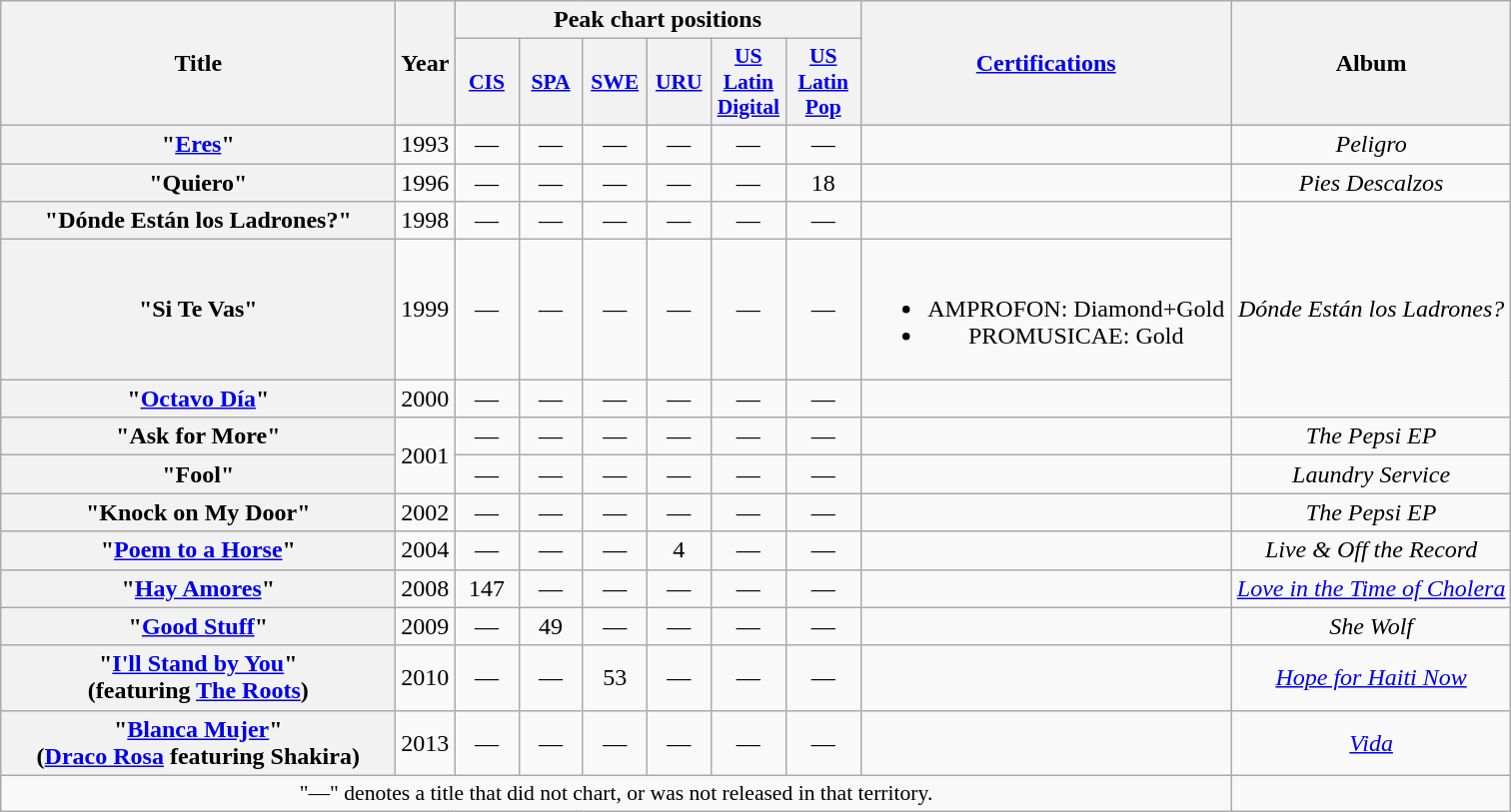<table class="wikitable plainrowheaders" style="text-align:center;">
<tr>
<th scope="col" rowspan="2" style="width:16em;">Title</th>
<th scope="col" rowspan="2">Year</th>
<th scope="col" colspan="6">Peak chart positions</th>
<th scope="col" rowspan="2" style="width:15em;"><a href='#'>Certifications</a></th>
<th scope="col" rowspan="2">Album</th>
</tr>
<tr>
<th scope="col" style="width:2.5em;font-size:90%;"><a href='#'>CIS</a><br></th>
<th scope="col" style="width:2.5em;font-size:90%;"><a href='#'>SPA</a><br></th>
<th scope="col" style="width:2.5em;font-size:90%;"><a href='#'>SWE</a><br></th>
<th scope="col" style="width:2.5em;font-size:90%;"><a href='#'>URU</a><br></th>
<th scope="col" style="width:3em;font-size:90%;"><a href='#'>US<br>Latin<br>Digital</a><br></th>
<th scope="col" style="width:3em;font-size:90%;"><a href='#'>US<br>Latin<br>Pop</a><br></th>
</tr>
<tr>
<th scope="row">"<a href='#'>Eres</a>"</th>
<td>1993</td>
<td>—</td>
<td>—</td>
<td>—</td>
<td>—</td>
<td>—</td>
<td>—</td>
<td></td>
<td><em>Peligro</em></td>
</tr>
<tr>
<th scope="row">"Quiero"</th>
<td>1996</td>
<td>—</td>
<td>—</td>
<td>—</td>
<td>—</td>
<td>—</td>
<td>18</td>
<td></td>
<td><em>Pies Descalzos</em></td>
</tr>
<tr>
<th scope="row">"Dónde Están los Ladrones?"</th>
<td>1998</td>
<td>—</td>
<td>—</td>
<td>—</td>
<td>—</td>
<td>—</td>
<td>—</td>
<td></td>
<td rowspan="3"><em>Dónde Están los Ladrones?</em></td>
</tr>
<tr>
<th scope="row">"Si Te Vas"</th>
<td>1999</td>
<td>—</td>
<td>—</td>
<td>—</td>
<td>—</td>
<td>—</td>
<td>—</td>
<td><br><ul><li>AMPROFON: Diamond+Gold</li><li>PROMUSICAE: Gold</li></ul></td>
</tr>
<tr>
<th scope="row">"<a href='#'>Octavo Día</a>"</th>
<td>2000</td>
<td>—</td>
<td>—</td>
<td>—</td>
<td>—</td>
<td>—</td>
<td>—</td>
<td></td>
</tr>
<tr>
<th scope="row">"Ask for More"</th>
<td rowspan="2">2001</td>
<td>—</td>
<td>—</td>
<td>—</td>
<td>—</td>
<td>—</td>
<td>—</td>
<td></td>
<td><em>The Pepsi EP</em></td>
</tr>
<tr>
<th scope="row">"Fool"</th>
<td>—</td>
<td>—</td>
<td>—</td>
<td>—</td>
<td>—</td>
<td>—</td>
<td></td>
<td><em>Laundry Service</em></td>
</tr>
<tr>
<th scope="row">"Knock on My Door"</th>
<td>2002</td>
<td>—</td>
<td>—</td>
<td>—</td>
<td>—</td>
<td>—</td>
<td>—</td>
<td></td>
<td><em>The Pepsi EP</em></td>
</tr>
<tr>
<th scope="row">"<a href='#'>Poem to a Horse</a>"</th>
<td>2004</td>
<td>—</td>
<td>—</td>
<td>—</td>
<td>4</td>
<td>—</td>
<td>—</td>
<td></td>
<td><em>Live & Off the Record</em></td>
</tr>
<tr>
<th scope="row">"<a href='#'>Hay Amores</a>"</th>
<td>2008</td>
<td>147</td>
<td>—</td>
<td>—</td>
<td>—</td>
<td>—</td>
<td>—</td>
<td></td>
<td><em><a href='#'>Love in the Time of Cholera</a></em></td>
</tr>
<tr>
<th scope="row">"<a href='#'>Good Stuff</a>"</th>
<td>2009</td>
<td>—</td>
<td>49</td>
<td>—</td>
<td>—</td>
<td>—</td>
<td>—</td>
<td></td>
<td><em>She Wolf</em></td>
</tr>
<tr>
<th scope="row">"<a href='#'>I'll Stand by You</a>"<br><span>(featuring <a href='#'>The Roots</a>)</span></th>
<td>2010</td>
<td>—</td>
<td>—</td>
<td>53</td>
<td>—</td>
<td>—</td>
<td>—</td>
<td></td>
<td><em><a href='#'>Hope for Haiti Now</a></em></td>
</tr>
<tr>
<th scope="row">"<a href='#'>Blanca Mujer</a>"<br><span>(<a href='#'>Draco Rosa</a> featuring Shakira)</span></th>
<td>2013</td>
<td>—</td>
<td>—</td>
<td>—</td>
<td>—</td>
<td>—</td>
<td>—</td>
<td></td>
<td><em><a href='#'>Vida</a></em></td>
</tr>
<tr>
<td colspan="9" style="font-size:90%">"—" denotes a title that did not chart, or was not released in that territory.</td>
</tr>
</table>
